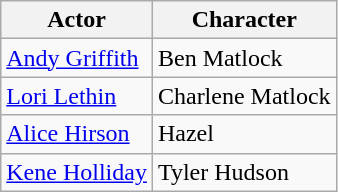<table class="wikitable sortable" border="1">
<tr>
<th>Actor</th>
<th>Character</th>
</tr>
<tr>
<td><a href='#'>Andy Griffith</a></td>
<td>Ben Matlock</td>
</tr>
<tr>
<td><a href='#'>Lori Lethin</a></td>
<td>Charlene Matlock</td>
</tr>
<tr>
<td><a href='#'>Alice Hirson</a></td>
<td>Hazel</td>
</tr>
<tr>
<td><a href='#'>Kene Holliday</a></td>
<td>Tyler Hudson</td>
</tr>
</table>
